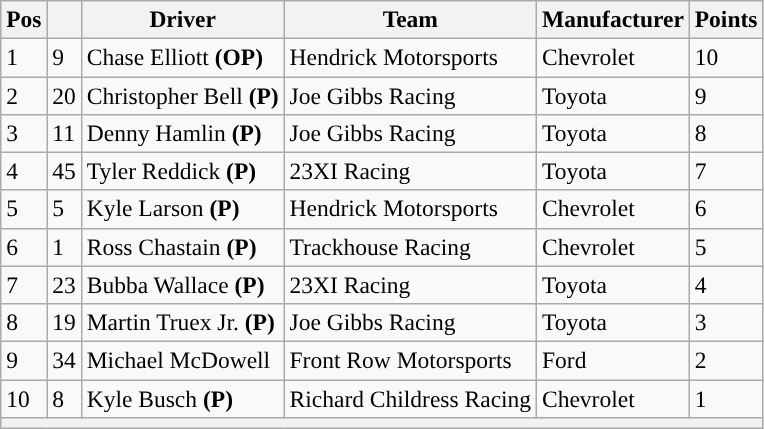<table class="wikitable" style="font-size:98%">
<tr>
<th>Pos</th>
<th></th>
<th>Driver</th>
<th>Team</th>
<th>Manufacturer</th>
<th>Points</th>
</tr>
<tr>
<td>1</td>
<td>9</td>
<td>Chase Elliott <strong>(OP)</strong></td>
<td>Hendrick Motorsports</td>
<td>Chevrolet</td>
<td>10</td>
</tr>
<tr>
<td>2</td>
<td>20</td>
<td>Christopher Bell <strong>(P)</strong></td>
<td>Joe Gibbs Racing</td>
<td>Toyota</td>
<td>9</td>
</tr>
<tr>
<td>3</td>
<td>11</td>
<td>Denny Hamlin <strong>(P)</strong></td>
<td>Joe Gibbs Racing</td>
<td>Toyota</td>
<td>8</td>
</tr>
<tr>
<td>4</td>
<td>45</td>
<td>Tyler Reddick <strong>(P)</strong></td>
<td>23XI Racing</td>
<td>Toyota</td>
<td>7</td>
</tr>
<tr>
<td>5</td>
<td>5</td>
<td>Kyle Larson <strong>(P)</strong></td>
<td>Hendrick Motorsports</td>
<td>Chevrolet</td>
<td>6</td>
</tr>
<tr>
<td>6</td>
<td>1</td>
<td>Ross Chastain <strong>(P)</strong></td>
<td>Trackhouse Racing</td>
<td>Chevrolet</td>
<td>5</td>
</tr>
<tr>
<td>7</td>
<td>23</td>
<td>Bubba Wallace <strong>(P)</strong></td>
<td>23XI Racing</td>
<td>Toyota</td>
<td>4</td>
</tr>
<tr>
<td>8</td>
<td>19</td>
<td>Martin Truex Jr. <strong>(P)</strong></td>
<td>Joe Gibbs Racing</td>
<td>Toyota</td>
<td>3</td>
</tr>
<tr>
<td>9</td>
<td>34</td>
<td>Michael McDowell</td>
<td>Front Row Motorsports</td>
<td>Ford</td>
<td>2</td>
</tr>
<tr>
<td>10</td>
<td>8</td>
<td>Kyle Busch <strong>(P)</strong></td>
<td>Richard Childress Racing</td>
<td>Chevrolet</td>
<td>1</td>
</tr>
<tr>
<th colspan="6"></th>
</tr>
</table>
